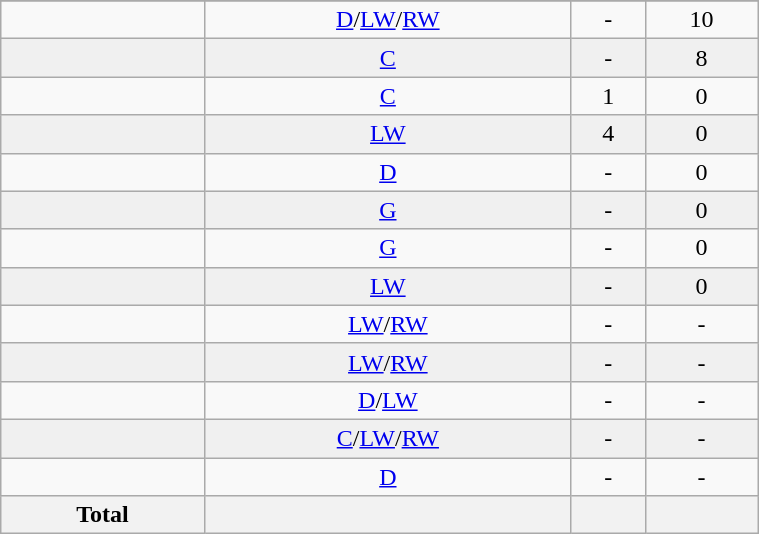<table class="wikitable sortable" width ="40%">
<tr align="center">
</tr>
<tr align="center" bgcolor="">
<td></td>
<td><a href='#'>D</a>/<a href='#'>LW</a>/<a href='#'>RW</a></td>
<td>-</td>
<td>10</td>
</tr>
<tr align="center" bgcolor="f0f0f0">
<td></td>
<td><a href='#'>C</a></td>
<td>-</td>
<td>8</td>
</tr>
<tr align="center" bgcolor="">
<td></td>
<td><a href='#'>C</a></td>
<td>1</td>
<td>0</td>
</tr>
<tr align="center" bgcolor="f0f0f0">
<td></td>
<td><a href='#'>LW</a></td>
<td>4</td>
<td>0</td>
</tr>
<tr align="center" bgcolor="">
<td></td>
<td><a href='#'>D</a></td>
<td>-</td>
<td>0</td>
</tr>
<tr align="center" bgcolor="f0f0f0">
<td></td>
<td><a href='#'>G</a></td>
<td>-</td>
<td>0</td>
</tr>
<tr align="center" bgcolor="">
<td></td>
<td><a href='#'>G</a></td>
<td>-</td>
<td>0</td>
</tr>
<tr align="center" bgcolor="f0f0f0">
<td></td>
<td><a href='#'>LW</a></td>
<td>-</td>
<td>0</td>
</tr>
<tr align="center" bgcolor="">
<td></td>
<td><a href='#'>LW</a>/<a href='#'>RW</a></td>
<td>-</td>
<td>-</td>
</tr>
<tr align="center" bgcolor="f0f0f0">
<td></td>
<td><a href='#'>LW</a>/<a href='#'>RW</a></td>
<td>-</td>
<td>-</td>
</tr>
<tr align="center" bgcolor="">
<td></td>
<td><a href='#'>D</a>/<a href='#'>LW</a></td>
<td>-</td>
<td>-</td>
</tr>
<tr align="center" bgcolor="f0f0f0">
<td></td>
<td><a href='#'>C</a>/<a href='#'>LW</a>/<a href='#'>RW</a></td>
<td>-</td>
<td>-</td>
</tr>
<tr align="center" bgcolor="">
<td></td>
<td><a href='#'>D</a></td>
<td>-</td>
<td>-</td>
</tr>
<tr>
<th>Total</th>
<th></th>
<th></th>
<th></th>
</tr>
</table>
